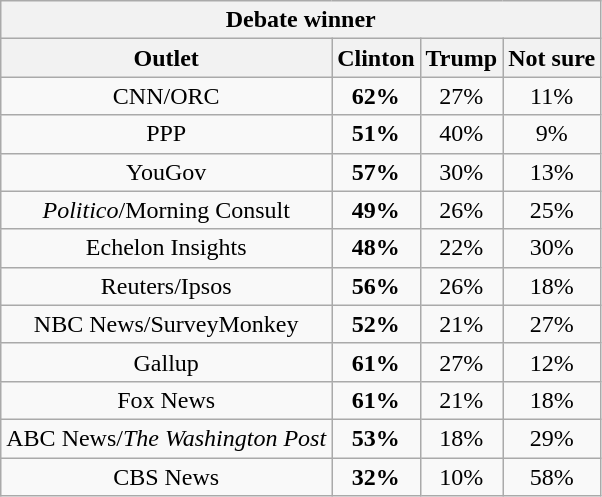<table class="wikitable sortable floatright" style="text-align:center;">
<tr>
<th Winner; colspan = 4>Debate winner</th>
</tr>
<tr>
<th>Outlet</th>
<th>Clinton</th>
<th>Trump</th>
<th>Not sure</th>
</tr>
<tr>
<td>CNN/ORC</td>
<td><strong>62%</strong></td>
<td>27%</td>
<td>11%</td>
</tr>
<tr>
<td>PPP</td>
<td><strong>51%</strong></td>
<td>40%</td>
<td>9%</td>
</tr>
<tr>
<td>YouGov</td>
<td><strong>57%</strong></td>
<td>30%</td>
<td>13%</td>
</tr>
<tr>
<td><em>Politico</em>/Morning Consult</td>
<td><strong>49%</strong></td>
<td>26%</td>
<td>25%</td>
</tr>
<tr>
<td>Echelon Insights</td>
<td><strong>48%</strong></td>
<td>22%</td>
<td>30%</td>
</tr>
<tr>
<td>Reuters/Ipsos</td>
<td><strong>56%</strong></td>
<td>26%</td>
<td>18%</td>
</tr>
<tr>
<td>NBC News/SurveyMonkey</td>
<td><strong>52%</strong></td>
<td>21%</td>
<td>27%</td>
</tr>
<tr>
<td>Gallup</td>
<td><strong>61%</strong></td>
<td>27%</td>
<td>12%</td>
</tr>
<tr>
<td>Fox News</td>
<td><strong>61%</strong></td>
<td>21%</td>
<td>18%</td>
</tr>
<tr>
<td>ABC News/<em>The Washington Post</em></td>
<td><strong>53%</strong></td>
<td>18%</td>
<td>29%</td>
</tr>
<tr>
<td>CBS News</td>
<td><strong>32%</strong></td>
<td>10%</td>
<td>58%</td>
</tr>
</table>
